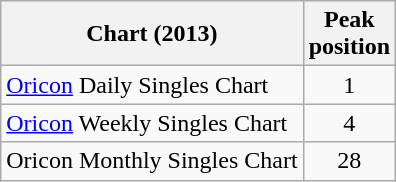<table class="wikitable sortable" border="1">
<tr>
<th>Chart (2013)</th>
<th>Peak<br>position</th>
</tr>
<tr>
<td><a href='#'>Oricon</a> Daily Singles Chart</td>
<td style="text-align:center;">1</td>
</tr>
<tr>
<td><a href='#'>Oricon</a> Weekly Singles Chart</td>
<td style="text-align:center;">4</td>
</tr>
<tr>
<td>Oricon Monthly Singles Chart</td>
<td style="text-align:center;">28</td>
</tr>
</table>
